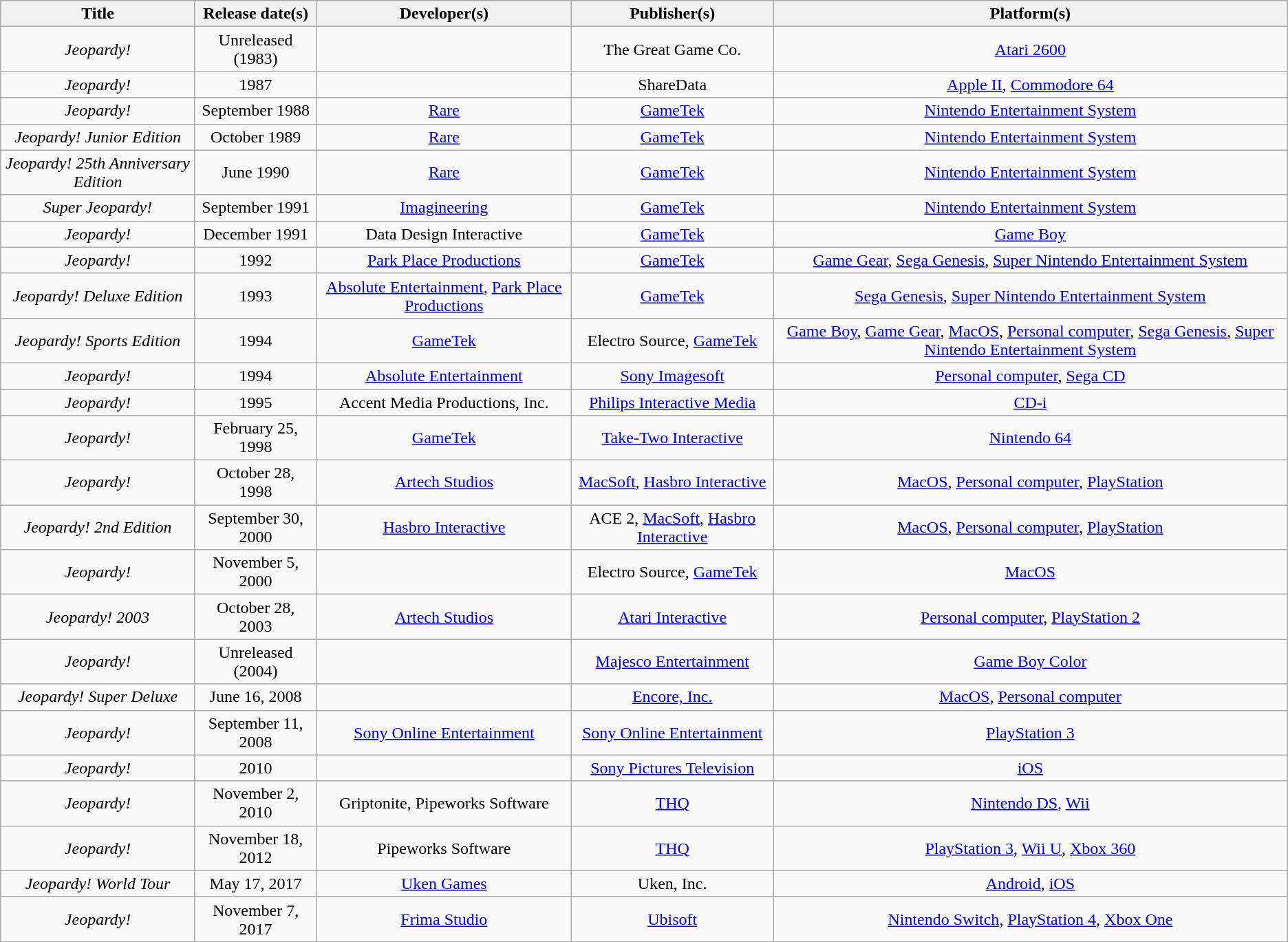<table class="wikitable plainrowheaders" style="text-align: center;">
<tr>
<th scope="col">Title</th>
<th scope="col">Release date(s)</th>
<th scope="col">Developer(s)</th>
<th scope="col">Publisher(s)</th>
<th scope="col">Platform(s)</th>
</tr>
<tr>
<td><em>Jeopardy!</em></td>
<td>Unreleased (1983)</td>
<td></td>
<td>The Great Game Co.</td>
<td><a href='#'>Atari 2600</a></td>
</tr>
<tr>
<td><em>Jeopardy!</em></td>
<td>1987</td>
<td></td>
<td>ShareData</td>
<td><a href='#'>Apple II</a>, <a href='#'>Commodore 64</a></td>
</tr>
<tr>
<td><em>Jeopardy!</em></td>
<td>September 1988</td>
<td><a href='#'>Rare</a></td>
<td><a href='#'>GameTek</a></td>
<td><a href='#'>Nintendo Entertainment System</a></td>
</tr>
<tr>
<td><em>Jeopardy! Junior Edition</em></td>
<td>October 1989</td>
<td><a href='#'>Rare</a></td>
<td><a href='#'>GameTek</a></td>
<td><a href='#'>Nintendo Entertainment System</a></td>
</tr>
<tr>
<td><em>Jeopardy! 25th Anniversary Edition</em></td>
<td>June 1990</td>
<td><a href='#'>Rare</a></td>
<td><a href='#'>GameTek</a></td>
<td><a href='#'>Nintendo Entertainment System</a></td>
</tr>
<tr>
<td><em>Super Jeopardy!</em></td>
<td>September 1991</td>
<td><a href='#'>Imagineering</a></td>
<td><a href='#'>GameTek</a></td>
<td><a href='#'>Nintendo Entertainment System</a></td>
</tr>
<tr>
<td><em>Jeopardy!</em></td>
<td>December 1991</td>
<td>Data Design Interactive</td>
<td><a href='#'>GameTek</a></td>
<td><a href='#'>Game Boy</a></td>
</tr>
<tr>
<td><em>Jeopardy!</em></td>
<td>1992</td>
<td><a href='#'>Park Place Productions</a></td>
<td><a href='#'>GameTek</a></td>
<td><a href='#'>Game Gear</a>, <a href='#'>Sega Genesis</a>, <a href='#'>Super Nintendo Entertainment System</a></td>
</tr>
<tr>
<td><em>Jeopardy! Deluxe Edition</em></td>
<td>1993</td>
<td><a href='#'>Absolute Entertainment</a>, <a href='#'>Park Place Productions</a></td>
<td><a href='#'>GameTek</a></td>
<td><a href='#'>Sega Genesis</a>, <a href='#'>Super Nintendo Entertainment System</a></td>
</tr>
<tr>
<td><em>Jeopardy! Sports Edition</em></td>
<td>1994</td>
<td><a href='#'>GameTek</a></td>
<td>Electro Source, <a href='#'>GameTek</a></td>
<td><a href='#'>Game Boy</a>, <a href='#'>Game Gear</a>, <a href='#'>MacOS</a>, <a href='#'>Personal computer</a>, <a href='#'>Sega Genesis</a>, <a href='#'>Super Nintendo Entertainment System</a></td>
</tr>
<tr>
<td><em>Jeopardy!</em></td>
<td>1994</td>
<td><a href='#'>Absolute Entertainment</a></td>
<td><a href='#'>Sony Imagesoft</a></td>
<td><a href='#'>Personal computer</a>, <a href='#'>Sega CD</a></td>
</tr>
<tr>
<td><em>Jeopardy!</em></td>
<td>1995</td>
<td>Accent Media Productions, Inc.</td>
<td><a href='#'>Philips Interactive Media</a></td>
<td><a href='#'>CD-i</a></td>
</tr>
<tr>
<td><em>Jeopardy!</em></td>
<td>February 25, 1998</td>
<td><a href='#'>GameTek</a></td>
<td><a href='#'>Take-Two Interactive</a></td>
<td><a href='#'>Nintendo 64</a></td>
</tr>
<tr>
<td><em>Jeopardy!</em></td>
<td>October 28, 1998</td>
<td><a href='#'>Artech Studios</a></td>
<td><a href='#'>MacSoft</a>, <a href='#'>Hasbro Interactive</a></td>
<td><a href='#'>MacOS</a>, <a href='#'>Personal computer</a>, <a href='#'>PlayStation</a></td>
</tr>
<tr>
<td><em>Jeopardy! 2nd Edition</em></td>
<td>September 30, 2000</td>
<td><a href='#'>Hasbro Interactive</a></td>
<td>ACE 2, <a href='#'>MacSoft</a>, <a href='#'>Hasbro Interactive</a></td>
<td><a href='#'>MacOS</a>, <a href='#'>Personal computer</a>, <a href='#'>PlayStation</a></td>
</tr>
<tr>
<td><em>Jeopardy!</em></td>
<td>November 5, 2000</td>
<td></td>
<td>Electro Source, <a href='#'>GameTek</a></td>
<td><a href='#'>MacOS</a></td>
</tr>
<tr>
<td><em>Jeopardy! 2003</em></td>
<td>October 28, 2003</td>
<td><a href='#'>Artech Studios</a></td>
<td><a href='#'>Atari Interactive</a></td>
<td><a href='#'>Personal computer</a>, <a href='#'>PlayStation 2</a></td>
</tr>
<tr>
<td><em>Jeopardy!</em></td>
<td>Unreleased (2004)</td>
<td></td>
<td><a href='#'>Majesco Entertainment</a></td>
<td><a href='#'>Game Boy Color</a></td>
</tr>
<tr>
<td><em>Jeopardy! Super Deluxe</em></td>
<td>June 16, 2008</td>
<td></td>
<td><a href='#'>Encore, Inc.</a></td>
<td><a href='#'>MacOS</a>, <a href='#'>Personal computer</a></td>
</tr>
<tr>
<td><em>Jeopardy!</em></td>
<td>September 11, 2008</td>
<td><a href='#'>Sony Online Entertainment</a></td>
<td><a href='#'>Sony Online Entertainment</a></td>
<td><a href='#'>PlayStation 3</a></td>
</tr>
<tr>
<td><em>Jeopardy!</em></td>
<td>2010</td>
<td></td>
<td><a href='#'>Sony Pictures Television</a></td>
<td><a href='#'>iOS</a></td>
</tr>
<tr>
<td><em>Jeopardy!</em></td>
<td>November 2, 2010</td>
<td>Griptonite, Pipeworks Software</td>
<td><a href='#'>THQ</a></td>
<td><a href='#'>Nintendo DS</a>, <a href='#'>Wii</a></td>
</tr>
<tr>
<td><em>Jeopardy!</em></td>
<td>November 18, 2012</td>
<td>Pipeworks Software</td>
<td><a href='#'>THQ</a></td>
<td><a href='#'>PlayStation 3</a>, <a href='#'>Wii U</a>, <a href='#'>Xbox 360</a></td>
</tr>
<tr>
<td><em>Jeopardy! World Tour</em></td>
<td>May 17, 2017</td>
<td><a href='#'>Uken Games</a></td>
<td>Uken, Inc.</td>
<td><a href='#'>Android</a>, <a href='#'>iOS</a></td>
</tr>
<tr>
<td><em>Jeopardy!</em></td>
<td>November 7, 2017</td>
<td><a href='#'>Frima Studio</a></td>
<td><a href='#'>Ubisoft</a></td>
<td><a href='#'>Nintendo Switch</a>, <a href='#'>PlayStation 4</a>, <a href='#'>Xbox One</a></td>
</tr>
</table>
